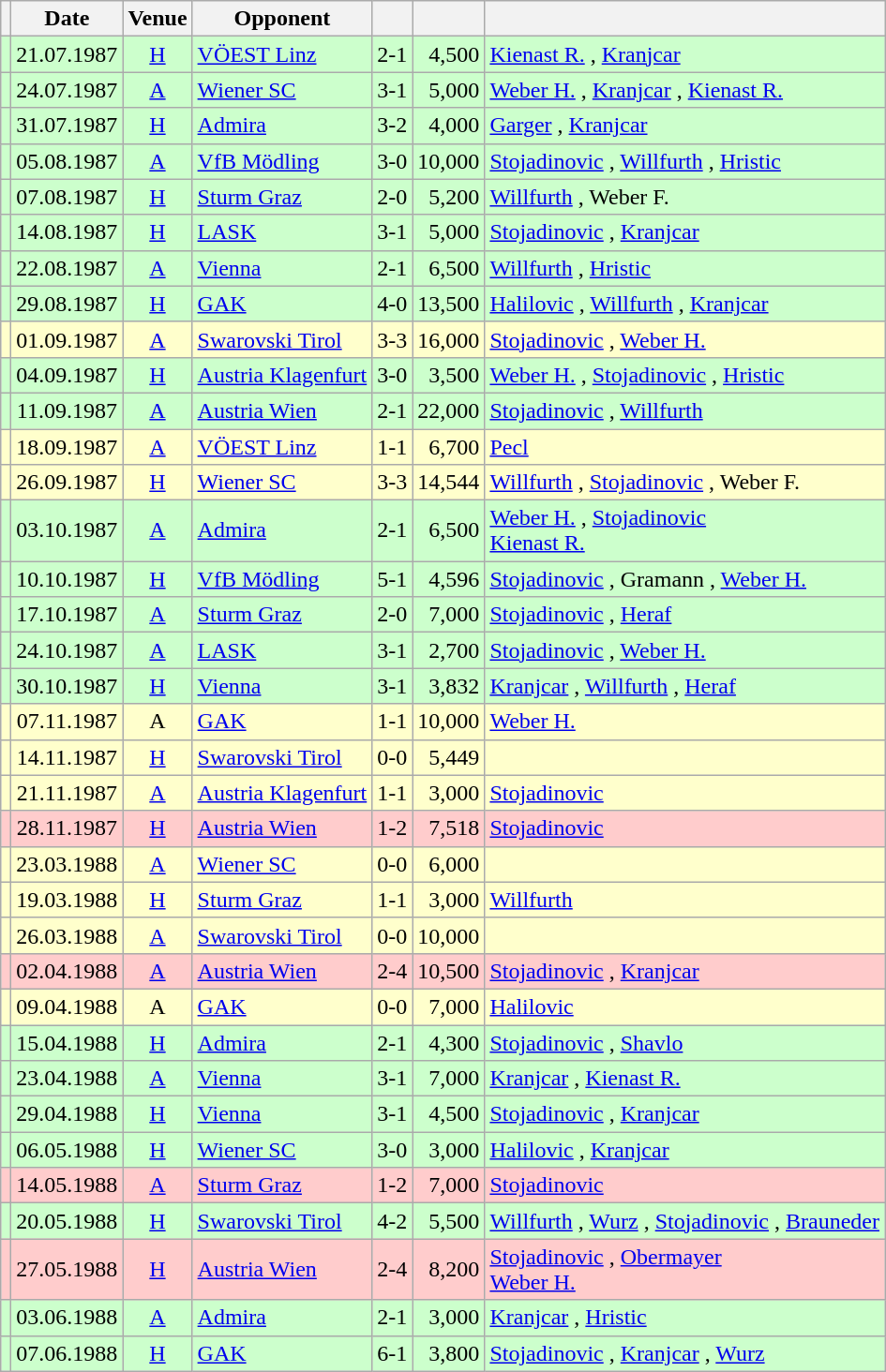<table class="wikitable" Style="text-align: center">
<tr>
<th></th>
<th>Date</th>
<th>Venue</th>
<th>Opponent</th>
<th></th>
<th></th>
<th></th>
</tr>
<tr style="background:#cfc">
<td></td>
<td>21.07.1987</td>
<td><a href='#'>H</a></td>
<td align="left"><a href='#'>VÖEST Linz</a></td>
<td>2-1</td>
<td align="right">4,500</td>
<td align="left"><a href='#'>Kienast R.</a> , <a href='#'>Kranjcar</a> </td>
</tr>
<tr style="background:#cfc">
<td></td>
<td>24.07.1987</td>
<td><a href='#'>A</a></td>
<td align="left"><a href='#'>Wiener SC</a></td>
<td>3-1</td>
<td align="right">5,000</td>
<td align="left"><a href='#'>Weber H.</a> , <a href='#'>Kranjcar</a> , <a href='#'>Kienast R.</a> </td>
</tr>
<tr style="background:#cfc">
<td></td>
<td>31.07.1987</td>
<td><a href='#'>H</a></td>
<td align="left"><a href='#'>Admira</a></td>
<td>3-2</td>
<td align="right">4,000</td>
<td align="left"><a href='#'>Garger</a> , <a href='#'>Kranjcar</a>  </td>
</tr>
<tr style="background:#cfc">
<td></td>
<td>05.08.1987</td>
<td><a href='#'>A</a></td>
<td align="left"><a href='#'>VfB Mödling</a></td>
<td>3-0</td>
<td align="right">10,000</td>
<td align="left"><a href='#'>Stojadinovic</a> , <a href='#'>Willfurth</a> , <a href='#'>Hristic</a> </td>
</tr>
<tr style="background:#cfc">
<td></td>
<td>07.08.1987</td>
<td><a href='#'>H</a></td>
<td align="left"><a href='#'>Sturm Graz</a></td>
<td>2-0</td>
<td align="right">5,200</td>
<td align="left"><a href='#'>Willfurth</a> , Weber F. </td>
</tr>
<tr style="background:#cfc">
<td></td>
<td>14.08.1987</td>
<td><a href='#'>H</a></td>
<td align="left"><a href='#'>LASK</a></td>
<td>3-1</td>
<td align="right">5,000</td>
<td align="left"><a href='#'>Stojadinovic</a>  , <a href='#'>Kranjcar</a> </td>
</tr>
<tr style="background:#cfc">
<td></td>
<td>22.08.1987</td>
<td><a href='#'>A</a></td>
<td align="left"><a href='#'>Vienna</a></td>
<td>2-1</td>
<td align="right">6,500</td>
<td align="left"><a href='#'>Willfurth</a> , <a href='#'>Hristic</a> </td>
</tr>
<tr style="background:#cfc">
<td></td>
<td>29.08.1987</td>
<td><a href='#'>H</a></td>
<td align="left"><a href='#'>GAK</a></td>
<td>4-0</td>
<td align="right">13,500</td>
<td align="left"><a href='#'>Halilovic</a> , <a href='#'>Willfurth</a> , <a href='#'>Kranjcar</a>  </td>
</tr>
<tr style="background:#ffc">
<td></td>
<td>01.09.1987</td>
<td><a href='#'>A</a></td>
<td align="left"><a href='#'>Swarovski Tirol</a></td>
<td>3-3</td>
<td align="right">16,000</td>
<td align="left"><a href='#'>Stojadinovic</a>  , <a href='#'>Weber H.</a> </td>
</tr>
<tr style="background:#cfc">
<td></td>
<td>04.09.1987</td>
<td><a href='#'>H</a></td>
<td align="left"><a href='#'>Austria Klagenfurt</a></td>
<td>3-0</td>
<td align="right">3,500</td>
<td align="left"><a href='#'>Weber H.</a> , <a href='#'>Stojadinovic</a> , <a href='#'>Hristic</a> </td>
</tr>
<tr style="background:#cfc">
<td></td>
<td>11.09.1987</td>
<td><a href='#'>A</a></td>
<td align="left"><a href='#'>Austria Wien</a></td>
<td>2-1</td>
<td align="right">22,000</td>
<td align="left"><a href='#'>Stojadinovic</a> , <a href='#'>Willfurth</a> </td>
</tr>
<tr style="background:#ffc">
<td></td>
<td>18.09.1987</td>
<td><a href='#'>A</a></td>
<td align="left"><a href='#'>VÖEST Linz</a></td>
<td>1-1</td>
<td align="right">6,700</td>
<td align="left"><a href='#'>Pecl</a> </td>
</tr>
<tr style="background:#ffc">
<td></td>
<td>26.09.1987</td>
<td><a href='#'>H</a></td>
<td align="left"><a href='#'>Wiener SC</a></td>
<td>3-3</td>
<td align="right">14,544</td>
<td align="left"><a href='#'>Willfurth</a> , <a href='#'>Stojadinovic</a> , Weber F. </td>
</tr>
<tr style="background:#cfc">
<td></td>
<td>03.10.1987</td>
<td><a href='#'>A</a></td>
<td align="left"><a href='#'>Admira</a></td>
<td>2-1</td>
<td align="right">6,500</td>
<td align="left"><a href='#'>Weber H.</a> , <a href='#'>Stojadinovic</a>  <br> <a href='#'>Kienast R.</a> </td>
</tr>
<tr style="background:#cfc">
<td></td>
<td>10.10.1987</td>
<td><a href='#'>H</a></td>
<td align="left"><a href='#'>VfB Mödling</a></td>
<td>5-1</td>
<td align="right">4,596</td>
<td align="left"><a href='#'>Stojadinovic</a>   , Gramann , <a href='#'>Weber H.</a> </td>
</tr>
<tr style="background:#cfc">
<td></td>
<td>17.10.1987</td>
<td><a href='#'>A</a></td>
<td align="left"><a href='#'>Sturm Graz</a></td>
<td>2-0</td>
<td align="right">7,000</td>
<td align="left"><a href='#'>Stojadinovic</a> , <a href='#'>Heraf</a> </td>
</tr>
<tr style="background:#cfc">
<td></td>
<td>24.10.1987</td>
<td><a href='#'>A</a></td>
<td align="left"><a href='#'>LASK</a></td>
<td>3-1</td>
<td align="right">2,700</td>
<td align="left"><a href='#'>Stojadinovic</a>  , <a href='#'>Weber H.</a> </td>
</tr>
<tr style="background:#cfc">
<td></td>
<td>30.10.1987</td>
<td><a href='#'>H</a></td>
<td align="left"><a href='#'>Vienna</a></td>
<td>3-1</td>
<td align="right">3,832</td>
<td align="left"><a href='#'>Kranjcar</a> , <a href='#'>Willfurth</a> , <a href='#'>Heraf</a> </td>
</tr>
<tr style="background:#ffc">
<td></td>
<td>07.11.1987</td>
<td>A</td>
<td align="left"><a href='#'>GAK</a></td>
<td>1-1</td>
<td align="right">10,000</td>
<td align="left"><a href='#'>Weber H.</a> </td>
</tr>
<tr style="background:#ffc">
<td></td>
<td>14.11.1987</td>
<td><a href='#'>H</a></td>
<td align="left"><a href='#'>Swarovski Tirol</a></td>
<td>0-0</td>
<td align="right">5,449</td>
<td align="left"></td>
</tr>
<tr style="background:#ffc">
<td></td>
<td>21.11.1987</td>
<td><a href='#'>A</a></td>
<td align="left"><a href='#'>Austria Klagenfurt</a></td>
<td>1-1</td>
<td align="right">3,000</td>
<td align="left"><a href='#'>Stojadinovic</a> </td>
</tr>
<tr style="background:#fcc">
<td></td>
<td>28.11.1987</td>
<td><a href='#'>H</a></td>
<td align="left"><a href='#'>Austria Wien</a></td>
<td>1-2</td>
<td align="right">7,518</td>
<td align="left"><a href='#'>Stojadinovic</a> </td>
</tr>
<tr style="background:#ffc">
<td></td>
<td>23.03.1988</td>
<td><a href='#'>A</a></td>
<td align="left"><a href='#'>Wiener SC</a></td>
<td>0-0</td>
<td align="right">6,000</td>
<td align="left"></td>
</tr>
<tr style="background:#ffc">
<td></td>
<td>19.03.1988</td>
<td><a href='#'>H</a></td>
<td align="left"><a href='#'>Sturm Graz</a></td>
<td>1-1</td>
<td align="right">3,000</td>
<td align="left"><a href='#'>Willfurth</a> </td>
</tr>
<tr style="background:#ffc">
<td></td>
<td>26.03.1988</td>
<td><a href='#'>A</a></td>
<td align="left"><a href='#'>Swarovski Tirol</a></td>
<td>0-0</td>
<td align="right">10,000</td>
<td align="left"></td>
</tr>
<tr style="background:#fcc">
<td></td>
<td>02.04.1988</td>
<td><a href='#'>A</a></td>
<td align="left"><a href='#'>Austria Wien</a></td>
<td>2-4</td>
<td align="right">10,500</td>
<td align="left"><a href='#'>Stojadinovic</a> , <a href='#'>Kranjcar</a> </td>
</tr>
<tr style="background:#ffc">
<td></td>
<td>09.04.1988</td>
<td>A</td>
<td align="left"><a href='#'>GAK</a></td>
<td>0-0</td>
<td align="right">7,000</td>
<td align="left"><a href='#'>Halilovic</a> </td>
</tr>
<tr style="background:#cfc">
<td></td>
<td>15.04.1988</td>
<td><a href='#'>H</a></td>
<td align="left"><a href='#'>Admira</a></td>
<td>2-1</td>
<td align="right">4,300</td>
<td align="left"><a href='#'>Stojadinovic</a> , <a href='#'>Shavlo</a> </td>
</tr>
<tr style="background:#cfc">
<td></td>
<td>23.04.1988</td>
<td><a href='#'>A</a></td>
<td align="left"><a href='#'>Vienna</a></td>
<td>3-1</td>
<td align="right">7,000</td>
<td align="left"><a href='#'>Kranjcar</a>  , <a href='#'>Kienast R.</a> </td>
</tr>
<tr style="background:#cfc">
<td></td>
<td>29.04.1988</td>
<td><a href='#'>H</a></td>
<td align="left"><a href='#'>Vienna</a></td>
<td>3-1</td>
<td align="right">4,500</td>
<td align="left"><a href='#'>Stojadinovic</a> , <a href='#'>Kranjcar</a>  </td>
</tr>
<tr style="background:#cfc">
<td></td>
<td>06.05.1988</td>
<td><a href='#'>H</a></td>
<td align="left"><a href='#'>Wiener SC</a></td>
<td>3-0</td>
<td align="right">3,000</td>
<td align="left"><a href='#'>Halilovic</a> , <a href='#'>Kranjcar</a>  </td>
</tr>
<tr style="background:#fcc">
<td></td>
<td>14.05.1988</td>
<td><a href='#'>A</a></td>
<td align="left"><a href='#'>Sturm Graz</a></td>
<td>1-2</td>
<td align="right">7,000</td>
<td align="left"><a href='#'>Stojadinovic</a> </td>
</tr>
<tr style="background:#cfc">
<td></td>
<td>20.05.1988</td>
<td><a href='#'>H</a></td>
<td align="left"><a href='#'>Swarovski Tirol</a></td>
<td>4-2</td>
<td align="right">5,500</td>
<td align="left"><a href='#'>Willfurth</a> , <a href='#'>Wurz</a> , <a href='#'>Stojadinovic</a> , <a href='#'>Brauneder</a> </td>
</tr>
<tr style="background:#fcc">
<td></td>
<td>27.05.1988</td>
<td><a href='#'>H</a></td>
<td align="left"><a href='#'>Austria Wien</a></td>
<td>2-4</td>
<td align="right">8,200</td>
<td align="left"><a href='#'>Stojadinovic</a> , <a href='#'>Obermayer</a>  <br> <a href='#'>Weber H.</a> </td>
</tr>
<tr style="background:#cfc">
<td></td>
<td>03.06.1988</td>
<td><a href='#'>A</a></td>
<td align="left"><a href='#'>Admira</a></td>
<td>2-1</td>
<td align="right">3,000</td>
<td align="left"><a href='#'>Kranjcar</a> , <a href='#'>Hristic</a> </td>
</tr>
<tr style="background:#cfc">
<td></td>
<td>07.06.1988</td>
<td><a href='#'>H</a></td>
<td align="left"><a href='#'>GAK</a></td>
<td>6-1</td>
<td align="right">3,800</td>
<td align="left"><a href='#'>Stojadinovic</a>    , <a href='#'>Kranjcar</a> , <a href='#'>Wurz</a> </td>
</tr>
</table>
